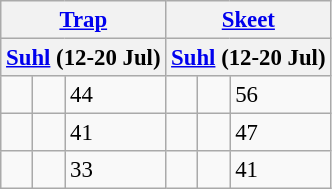<table class="wikitable" style="font-size: 95%">
<tr>
<th colspan="3"><a href='#'>Trap</a></th>
<th colspan="3"><a href='#'>Skeet</a></th>
</tr>
<tr>
<th colspan="3"><strong><a href='#'>Suhl</a></strong> <strong> (12-20 Jul)</strong></th>
<th colspan="3"><strong><a href='#'>Suhl</a></strong> <strong> (12-20 Jul)</strong></th>
</tr>
<tr>
<td></td>
<td></td>
<td>44</td>
<td></td>
<td></td>
<td>56</td>
</tr>
<tr>
<td></td>
<td></td>
<td>41</td>
<td></td>
<td></td>
<td>47</td>
</tr>
<tr>
<td></td>
<td></td>
<td>33</td>
<td></td>
<td></td>
<td>41</td>
</tr>
</table>
